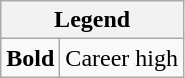<table class="wikitable mw-collapsible mw-collapsed">
<tr>
<th colspan="2">Legend</th>
</tr>
<tr>
<td><strong>Bold</strong></td>
<td>Career high</td>
</tr>
</table>
